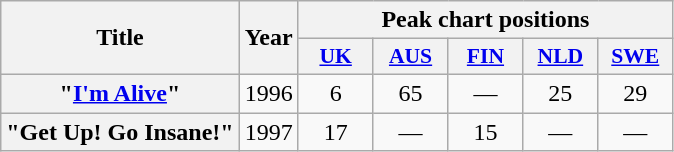<table class="wikitable plainrowheaders" style="text-align:center;">
<tr>
<th scope="col" rowspan="2">Title</th>
<th scope="col" rowspan="2">Year</th>
<th scope="col" colspan="5">Peak chart positions</th>
</tr>
<tr>
<th scope="col" style="width:3em;font-size:90%;"><a href='#'>UK</a><br></th>
<th scope="col" style="width:3em;font-size:90%;"><a href='#'>AUS</a><br></th>
<th scope="col" style="width:3em;font-size:90%;"><a href='#'>FIN</a><br></th>
<th scope="col" style="width:3em;font-size:90%;"><a href='#'>NLD</a><br></th>
<th scope="col" style="width:3em;font-size:90%;"><a href='#'>SWE</a><br></th>
</tr>
<tr>
<th scope="row">"<a href='#'>I'm Alive</a>"<br></th>
<td>1996</td>
<td>6</td>
<td>65</td>
<td>—</td>
<td>25</td>
<td>29</td>
</tr>
<tr>
<th scope="row">"Get Up! Go Insane!"<br></th>
<td>1997</td>
<td>17</td>
<td>—</td>
<td>15</td>
<td>—</td>
<td>—</td>
</tr>
</table>
